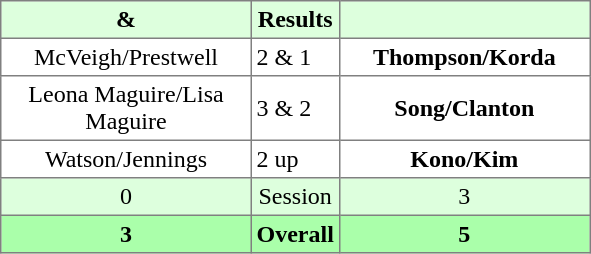<table border="1" cellpadding="3" style="border-collapse:collapse; text-align:center;">
<tr style="background:#ddffdd;">
<th width=160> & </th>
<th>Results</th>
<th width=160></th>
</tr>
<tr>
<td>McVeigh/Prestwell</td>
<td align=left> 2 & 1</td>
<td><strong>Thompson/Korda</strong></td>
</tr>
<tr>
<td>Leona Maguire/Lisa Maguire</td>
<td align=left> 3 & 2</td>
<td><strong>Song/Clanton</strong></td>
</tr>
<tr>
<td>Watson/Jennings</td>
<td align=left> 2 up</td>
<td><strong>Kono/Kim</strong></td>
</tr>
<tr style="background:#ddffdd;">
<td>0</td>
<td>Session</td>
<td>3</td>
</tr>
<tr style="background:#aaffaa;">
<th>3</th>
<th>Overall</th>
<th>5</th>
</tr>
</table>
